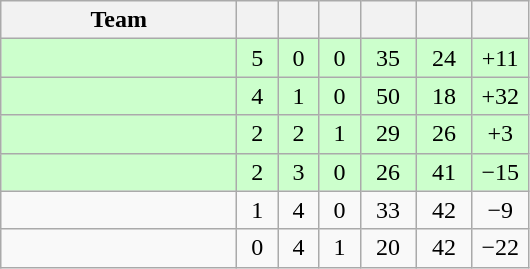<table class="wikitable" style="text-align:center">
<tr>
<th width=150>Team</th>
<th width=20></th>
<th width=20></th>
<th width=20></th>
<th width=30></th>
<th width=30></th>
<th width=30></th>
</tr>
<tr bgcolor="#ccffcc">
<td align="left"></td>
<td>5</td>
<td>0</td>
<td>0</td>
<td>35</td>
<td>24</td>
<td>+11</td>
</tr>
<tr bgcolor="#ccffcc">
<td align="left"></td>
<td>4</td>
<td>1</td>
<td>0</td>
<td>50</td>
<td>18</td>
<td>+32</td>
</tr>
<tr bgcolor="#ccffcc">
<td align="left"></td>
<td>2</td>
<td>2</td>
<td>1</td>
<td>29</td>
<td>26</td>
<td>+3</td>
</tr>
<tr bgcolor="#ccffcc">
<td align="left"></td>
<td>2</td>
<td>3</td>
<td>0</td>
<td>26</td>
<td>41</td>
<td>−15</td>
</tr>
<tr bgcolor=>
<td align="left"></td>
<td>1</td>
<td>4</td>
<td>0</td>
<td>33</td>
<td>42</td>
<td>−9</td>
</tr>
<tr bgcolor=>
<td align="left"></td>
<td>0</td>
<td>4</td>
<td>1</td>
<td>20</td>
<td>42</td>
<td>−22</td>
</tr>
</table>
